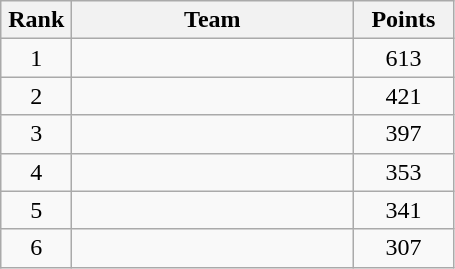<table class="wikitable" style="text-align:center;">
<tr>
<th width=40>Rank</th>
<th width=180>Team</th>
<th width=60>Points</th>
</tr>
<tr>
<td>1</td>
<td align=left></td>
<td>613</td>
</tr>
<tr>
<td>2</td>
<td align=left></td>
<td>421</td>
</tr>
<tr>
<td>3</td>
<td align=left></td>
<td>397</td>
</tr>
<tr>
<td>4</td>
<td align=left></td>
<td>353</td>
</tr>
<tr>
<td>5</td>
<td align=left></td>
<td>341</td>
</tr>
<tr>
<td>6</td>
<td align=left></td>
<td>307</td>
</tr>
</table>
